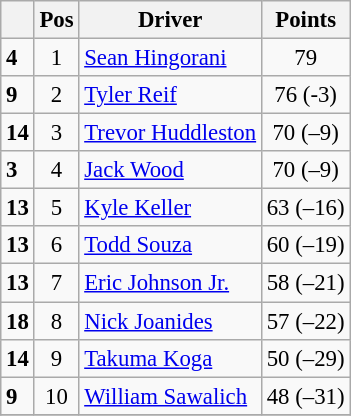<table class="wikitable" style="font-size: 95%;">
<tr>
<th></th>
<th>Pos</th>
<th>Driver</th>
<th>Points</th>
</tr>
<tr>
<td align="left"> <strong>4</strong></td>
<td style="text-align:center;">1</td>
<td><a href='#'>Sean Hingorani</a></td>
<td style="text-align:center;">79</td>
</tr>
<tr>
<td align="left"> <strong>9</strong></td>
<td style="text-align:center;">2</td>
<td><a href='#'>Tyler Reif</a></td>
<td style="text-align:center;">76 (-3)</td>
</tr>
<tr>
<td align="left"> <strong>14</strong></td>
<td style="text-align:center;">3</td>
<td><a href='#'>Trevor Huddleston</a></td>
<td style="text-align:center;">70 (–9)</td>
</tr>
<tr>
<td align="left"> <strong>3</strong></td>
<td style="text-align:center;">4</td>
<td><a href='#'>Jack Wood</a></td>
<td style="text-align:center;">70 (–9)</td>
</tr>
<tr>
<td align="left"> <strong>13</strong></td>
<td style="text-align:center;">5</td>
<td><a href='#'>Kyle Keller</a></td>
<td style="text-align:center;">63 (–16)</td>
</tr>
<tr>
<td align="left"> <strong>13</strong></td>
<td style="text-align:center;">6</td>
<td><a href='#'>Todd Souza</a></td>
<td style="text-align:center;">60 (–19)</td>
</tr>
<tr>
<td align="left"> <strong>13</strong></td>
<td style="text-align:center;">7</td>
<td><a href='#'>Eric Johnson Jr.</a></td>
<td style="text-align:center;">58 (–21)</td>
</tr>
<tr>
<td align="left"> <strong>18</strong></td>
<td style="text-align:center;">8</td>
<td><a href='#'>Nick Joanides</a></td>
<td style="text-align:center;">57 (–22)</td>
</tr>
<tr>
<td align="left"> <strong>14</strong></td>
<td style="text-align:center;">9</td>
<td><a href='#'>Takuma Koga</a></td>
<td style="text-align:center;">50 (–29)</td>
</tr>
<tr>
<td align="left"> <strong>9</strong></td>
<td style="text-align:center;">10</td>
<td><a href='#'>William Sawalich</a></td>
<td style="text-align:center;">48 (–31)</td>
</tr>
<tr class="sortbottom">
</tr>
</table>
